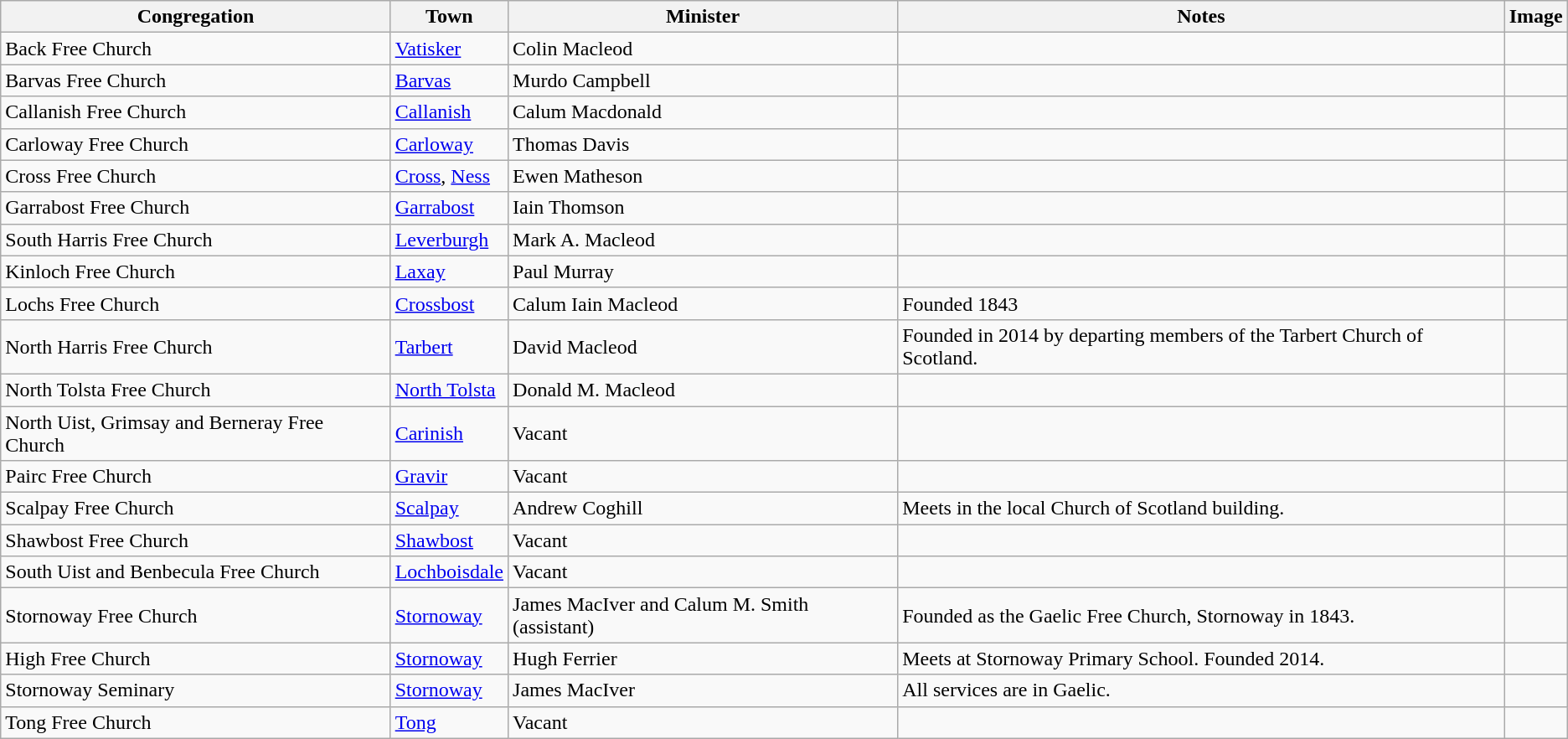<table class="wikitable sortable">
<tr>
<th style="text-align:center;">Congregation</th>
<th style="text-align:center;">Town</th>
<th style="text-align:center;">Minister</th>
<th style="text-align:center;">Notes</th>
<th style="text-align:center;" class="unsortable">Image</th>
</tr>
<tr>
<td>Back Free Church</td>
<td><a href='#'>Vatisker</a></td>
<td>Colin Macleod</td>
<td></td>
<td></td>
</tr>
<tr>
<td>Barvas Free Church</td>
<td><a href='#'>Barvas</a></td>
<td>Murdo Campbell</td>
<td></td>
<td></td>
</tr>
<tr>
<td>Callanish Free Church</td>
<td><a href='#'>Callanish</a></td>
<td>Calum Macdonald</td>
<td></td>
<td></td>
</tr>
<tr>
<td>Carloway Free Church</td>
<td><a href='#'>Carloway</a></td>
<td>Thomas Davis</td>
<td></td>
<td></td>
</tr>
<tr>
<td>Cross Free Church</td>
<td><a href='#'>Cross</a>, <a href='#'>Ness</a></td>
<td>Ewen Matheson</td>
<td></td>
<td></td>
</tr>
<tr>
<td>Garrabost Free Church</td>
<td><a href='#'>Garrabost</a></td>
<td>Iain Thomson</td>
<td></td>
<td></td>
</tr>
<tr>
<td>South Harris Free Church</td>
<td><a href='#'>Leverburgh</a></td>
<td>Mark A. Macleod</td>
<td></td>
<td></td>
</tr>
<tr>
<td>Kinloch Free Church</td>
<td><a href='#'>Laxay</a></td>
<td>Paul Murray </td>
<td></td>
<td></td>
</tr>
<tr>
<td>Lochs Free Church</td>
<td><a href='#'>Crossbost</a></td>
<td>Calum Iain Macleod</td>
<td>Founded 1843</td>
<td></td>
</tr>
<tr>
<td>North Harris Free Church</td>
<td><a href='#'>Tarbert</a></td>
<td>David Macleod</td>
<td>Founded in 2014 by departing members of the Tarbert Church of Scotland.</td>
<td></td>
</tr>
<tr>
<td>North Tolsta Free Church</td>
<td><a href='#'>North Tolsta</a></td>
<td>Donald M. Macleod</td>
<td></td>
<td></td>
</tr>
<tr>
<td>North Uist, Grimsay and Berneray Free Church</td>
<td><a href='#'>Carinish</a></td>
<td>Vacant</td>
<td></td>
<td></td>
</tr>
<tr>
<td>Pairc Free Church</td>
<td><a href='#'>Gravir</a></td>
<td>Vacant </td>
<td></td>
<td></td>
</tr>
<tr>
<td>Scalpay Free Church</td>
<td><a href='#'>Scalpay</a></td>
<td>Andrew Coghill</td>
<td>Meets in the local Church of Scotland building.</td>
<td></td>
</tr>
<tr>
<td>Shawbost Free Church</td>
<td><a href='#'>Shawbost</a></td>
<td>Vacant</td>
<td></td>
<td></td>
</tr>
<tr>
<td>South Uist and Benbecula Free Church</td>
<td><a href='#'>Lochboisdale</a></td>
<td>Vacant</td>
<td></td>
<td></td>
</tr>
<tr>
<td>Stornoway Free Church</td>
<td><a href='#'>Stornoway</a></td>
<td>James MacIver and Calum M. Smith (assistant)</td>
<td>Founded as the Gaelic Free Church, Stornoway in 1843.</td>
<td></td>
</tr>
<tr>
<td>High Free Church</td>
<td><a href='#'>Stornoway</a></td>
<td>Hugh Ferrier</td>
<td>Meets at Stornoway Primary School. Founded 2014.</td>
<td></td>
</tr>
<tr>
<td>Stornoway Seminary</td>
<td><a href='#'>Stornoway</a></td>
<td>James MacIver</td>
<td>All services are in Gaelic.</td>
<td></td>
</tr>
<tr>
<td>Tong Free Church</td>
<td><a href='#'>Tong</a></td>
<td>Vacant</td>
<td></td>
<td></td>
</tr>
</table>
